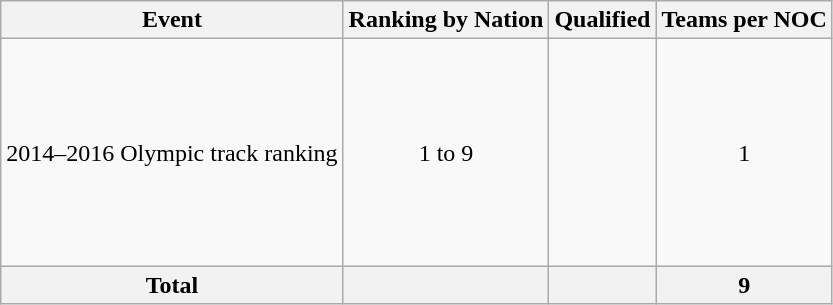<table class="wikitable">
<tr>
<th>Event</th>
<th>Ranking by Nation</th>
<th>Qualified</th>
<th>Teams per NOC</th>
</tr>
<tr>
<td>2014–2016 Olympic track ranking</td>
<td style="text-align:center;">1 to 9</td>
<td><br><br><br><br><br><br><br><br></td>
<td align=center>1</td>
</tr>
<tr>
<th>Total</th>
<th></th>
<th></th>
<th>9</th>
</tr>
</table>
